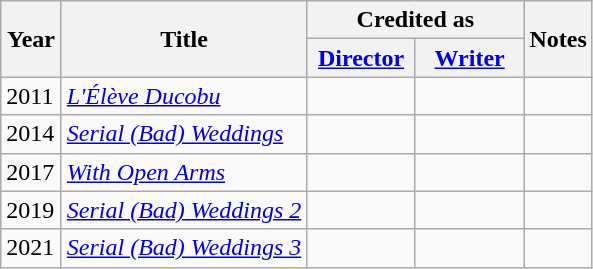<table class="wikitable sortable" style="white-space:nowrap">
<tr>
<th rowspan="2" style="width:33px;">Year</th>
<th rowspan="2" style="width:100px;">Title</th>
<th colspan="2">Credited as</th>
<th rowspan="2">Notes</th>
</tr>
<tr>
<th style="width:65px;"><a href='#'>Director</a></th>
<th style="width:65px;"><a href='#'>Writer</a></th>
</tr>
<tr>
<td>2011</td>
<td><em><a href='#'>L'Élève Ducobu</a></em></td>
<td></td>
<td></td>
<td></td>
</tr>
<tr>
<td>2014</td>
<td><em><a href='#'>Serial (Bad) Weddings</a></em></td>
<td></td>
<td></td>
<td></td>
</tr>
<tr>
<td>2017</td>
<td><em><a href='#'>With Open Arms</a></em></td>
<td></td>
<td></td>
<td></td>
</tr>
<tr>
<td>2019</td>
<td><em><a href='#'>Serial (Bad) Weddings 2</a></em></td>
<td></td>
<td></td>
<td></td>
</tr>
<tr>
<td>2021</td>
<td><em><a href='#'>Serial (Bad) Weddings 3</a></em></td>
<td></td>
<td></td>
<td></td>
</tr>
</table>
